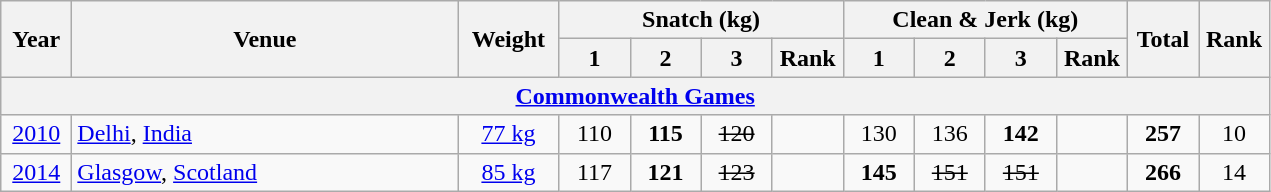<table class = "wikitable" style="text-align:center;">
<tr>
<th rowspan="2" width=40>Year</th>
<th rowspan="2" width=250>Venue</th>
<th rowspan="2" width=60>Weight</th>
<th colspan="4">Snatch (kg)</th>
<th colspan="4">Clean & Jerk (kg)</th>
<th rowspan="2" width=40>Total</th>
<th rowspan="2" width=40>Rank</th>
</tr>
<tr>
<th width=40>1</th>
<th width=40>2</th>
<th width=40>3</th>
<th width=40>Rank</th>
<th width=40>1</th>
<th width=40>2</th>
<th width=40>3</th>
<th width=40>Rank</th>
</tr>
<tr>
<th colspan="13"><a href='#'>Commonwealth Games</a></th>
</tr>
<tr>
<td><a href='#'>2010</a></td>
<td align=left> <a href='#'>Delhi</a>, <a href='#'>India</a></td>
<td><a href='#'>77 kg</a></td>
<td>110</td>
<td><strong>115</strong></td>
<td><s>120</s></td>
<td></td>
<td>130</td>
<td>136</td>
<td><strong>142</strong></td>
<td></td>
<td><strong>257</strong></td>
<td>10</td>
</tr>
<tr>
<td><a href='#'>2014</a></td>
<td align=left> <a href='#'>Glasgow</a>, <a href='#'>Scotland</a></td>
<td><a href='#'>85 kg</a></td>
<td>117</td>
<td><strong>121</strong></td>
<td><s>123</s></td>
<td></td>
<td><strong>145</strong></td>
<td><s>151</s></td>
<td><s>151</s></td>
<td></td>
<td><strong>266</strong></td>
<td>14</td>
</tr>
</table>
